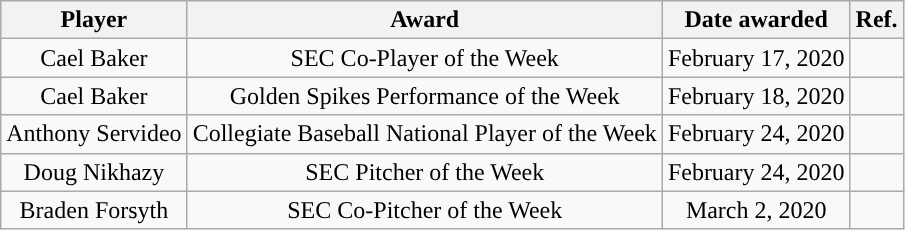<table class="wikitable sortable sortable" style="text-align: center">
<tr align=center>
<th>Player</th>
<th>Award</th>
<th>Date awarded</th>
<th>Ref.</th>
</tr>
<tr>
<td>Cael Baker</td>
<td rowspan="1">SEC Co-Player of the Week</td>
<td rowspan="1">February 17, 2020</td>
<td rowspan="1"></td>
</tr>
<tr>
<td>Cael Baker</td>
<td rowspan="1">Golden Spikes Performance of the Week</td>
<td rowspan="1">February 18, 2020</td>
<td rowspan="1"></td>
</tr>
<tr>
<td>Anthony Servideo</td>
<td rowspan="1">Collegiate Baseball National Player of the Week</td>
<td rowspan="1">February 24, 2020</td>
<td rowspan="1"></td>
</tr>
<tr>
<td>Doug Nikhazy</td>
<td rowspan="1">SEC Pitcher of the Week</td>
<td rowspan="1">February 24, 2020</td>
<td rowspan="1"></td>
</tr>
<tr>
<td>Braden Forsyth</td>
<td rowspan="1">SEC Co-Pitcher of the Week</td>
<td rowspan="1">March 2, 2020</td>
<td rowspan="1"></td>
</tr>
</table>
